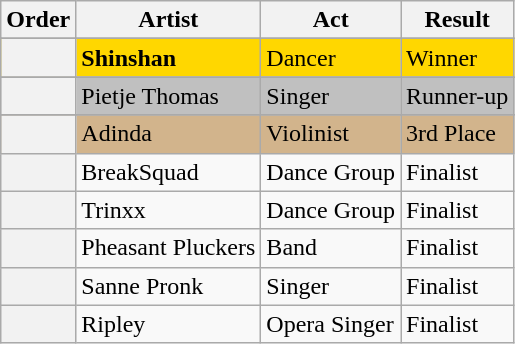<table class="wikitable sortable" text-align:center;">
<tr>
<th>Order</th>
<th>Artist</th>
<th>Act</th>
<th>Result</th>
</tr>
<tr>
</tr>
<tr style="background:gold;">
<th></th>
<td><strong>Shinshan</strong> </td>
<td>Dancer</td>
<td>Winner</td>
</tr>
<tr>
</tr>
<tr style="background:silver;">
<th></th>
<td>Pietje Thomas</td>
<td>Singer</td>
<td>Runner-up</td>
</tr>
<tr>
</tr>
<tr style="color:black; background:tan;">
<th></th>
<td>Adinda</td>
<td>Violinist</td>
<td>3rd Place</td>
</tr>
<tr>
<th></th>
<td>BreakSquad</td>
<td>Dance Group</td>
<td>Finalist</td>
</tr>
<tr>
<th></th>
<td>Trinxx</td>
<td>Dance Group</td>
<td>Finalist</td>
</tr>
<tr>
<th></th>
<td>Pheasant Pluckers</td>
<td>Band</td>
<td>Finalist</td>
</tr>
<tr>
<th></th>
<td>Sanne Pronk</td>
<td>Singer</td>
<td>Finalist</td>
</tr>
<tr>
<th></th>
<td>Ripley</td>
<td>Opera Singer</td>
<td>Finalist</td>
</tr>
</table>
